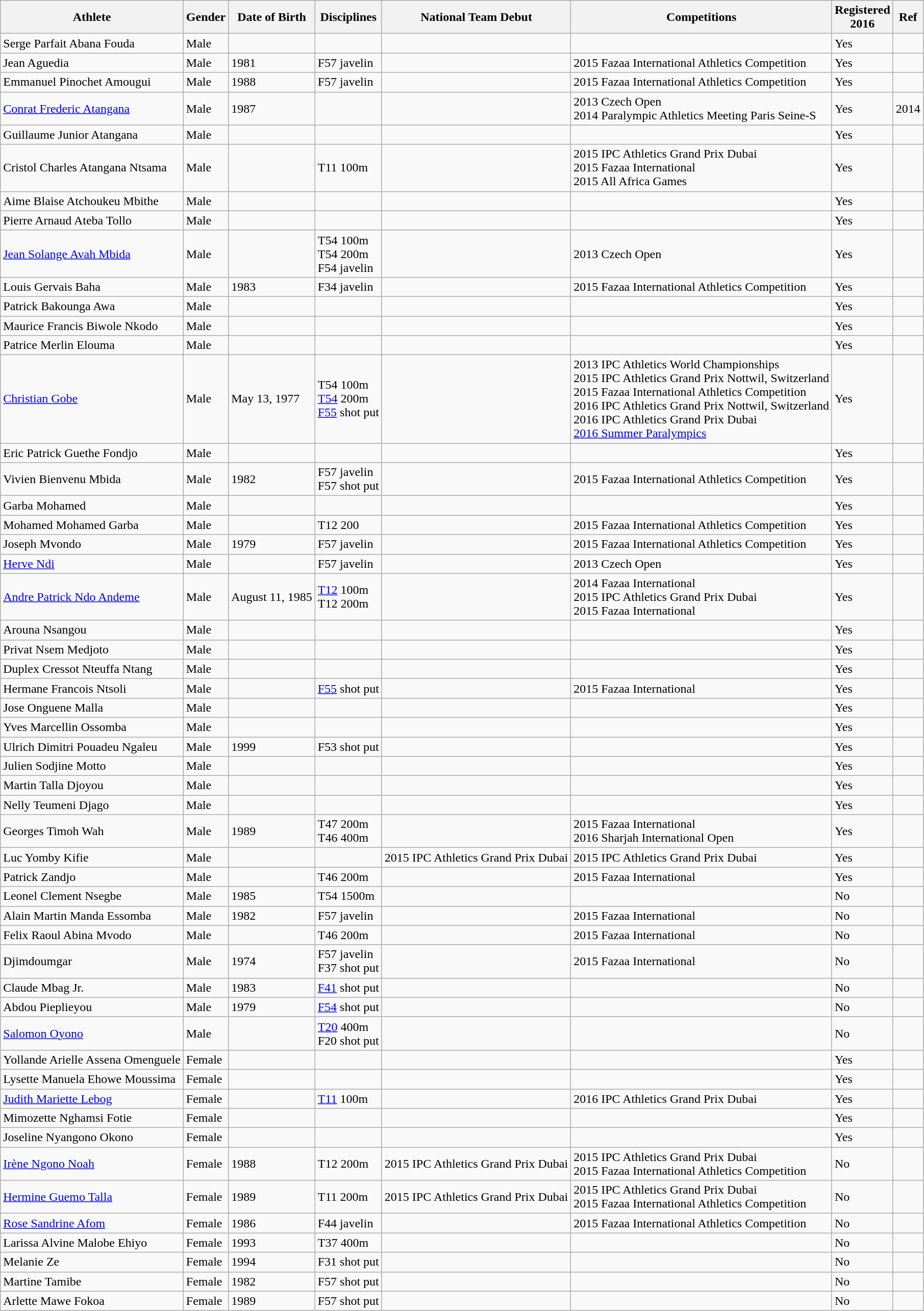<table class="wikitable sortable">
<tr>
<th>Athlete</th>
<th>Gender</th>
<th>Date of Birth</th>
<th>Disciplines</th>
<th>National Team Debut</th>
<th>Competitions</th>
<th>Registered<br>2016</th>
<th>Ref</th>
</tr>
<tr>
<td>Serge Parfait Abana Fouda</td>
<td>Male</td>
<td></td>
<td></td>
<td></td>
<td></td>
<td>Yes</td>
<td></td>
</tr>
<tr>
<td>Jean Aguedia</td>
<td>Male</td>
<td>1981</td>
<td>F57 javelin</td>
<td></td>
<td>2015 Fazaa International Athletics Competition</td>
<td>Yes</td>
<td></td>
</tr>
<tr>
<td>Emmanuel Pinochet Amougui</td>
<td>Male</td>
<td>1988</td>
<td>F57 javelin</td>
<td></td>
<td>2015 Fazaa International Athletics Competition</td>
<td>Yes</td>
<td></td>
</tr>
<tr>
<td><a href='#'>Conrat Frederic Atangana</a></td>
<td>Male</td>
<td>1987</td>
<td></td>
<td></td>
<td>2013 Czech Open<br>2014 Paralympic Athletics Meeting Paris Seine-S</td>
<td>Yes</td>
<td> 2014</td>
</tr>
<tr>
<td>Guillaume Junior Atangana</td>
<td>Male</td>
<td></td>
<td></td>
<td></td>
<td></td>
<td>Yes</td>
<td></td>
</tr>
<tr>
<td>Cristol Charles Atangana Ntsama</td>
<td>Male</td>
<td></td>
<td>T11 100m</td>
<td></td>
<td>2015 IPC Athletics Grand Prix Dubai<br>2015 Fazaa International<br>2015 All Africa Games</td>
<td>Yes</td>
<td></td>
</tr>
<tr>
<td>Aime Blaise Atchoukeu Mbithe</td>
<td>Male</td>
<td></td>
<td></td>
<td></td>
<td></td>
<td>Yes</td>
<td></td>
</tr>
<tr>
<td>Pierre Arnaud Ateba Tollo</td>
<td>Male</td>
<td></td>
<td></td>
<td></td>
<td></td>
<td>Yes</td>
<td></td>
</tr>
<tr>
<td><a href='#'>Jean Solange Avah Mbida</a></td>
<td>Male</td>
<td></td>
<td>T54 100m<br>T54 200m<br>F54 javelin</td>
<td></td>
<td>2013 Czech Open</td>
<td>Yes</td>
<td></td>
</tr>
<tr>
<td>Louis Gervais Baha</td>
<td>Male</td>
<td>1983</td>
<td>F34 javelin</td>
<td></td>
<td>2015 Fazaa International Athletics Competition</td>
<td>Yes</td>
<td></td>
</tr>
<tr>
<td>Patrick Bakounga Awa</td>
<td>Male</td>
<td></td>
<td></td>
<td></td>
<td></td>
<td>Yes</td>
<td></td>
</tr>
<tr>
<td>Maurice Francis Biwole Nkodo</td>
<td>Male</td>
<td></td>
<td></td>
<td></td>
<td></td>
<td>Yes</td>
<td></td>
</tr>
<tr>
<td>Patrice Merlin Elouma</td>
<td>Male</td>
<td></td>
<td></td>
<td></td>
<td></td>
<td>Yes</td>
<td></td>
</tr>
<tr>
<td><a href='#'>Christian Gobe</a></td>
<td>Male</td>
<td>May 13, 1977</td>
<td>T54 100m<br><a href='#'>T54</a> 200m<br><a href='#'>F55</a> shot put</td>
<td></td>
<td>2013 IPC Athletics World Championships<br>2015 IPC Athletics Grand Prix Nottwil, Switzerland<br>2015 Fazaa International Athletics Competition<br>2016 IPC Athletics Grand Prix Nottwil, Switzerland<br>2016 IPC Athletics Grand Prix Dubai<br><a href='#'>2016 Summer Paralympics</a></td>
<td>Yes</td>
<td></td>
</tr>
<tr>
<td>Eric Patrick Guethe Fondjo</td>
<td>Male</td>
<td></td>
<td></td>
<td></td>
<td></td>
<td>Yes</td>
<td></td>
</tr>
<tr>
<td>Vivien Bienvenu Mbida</td>
<td>Male</td>
<td>1982</td>
<td>F57 javelin<br>F57 shot put</td>
<td></td>
<td>2015 Fazaa International Athletics Competition</td>
<td>Yes</td>
<td></td>
</tr>
<tr>
<td>Garba Mohamed</td>
<td>Male</td>
<td></td>
<td></td>
<td></td>
<td></td>
<td>Yes</td>
<td></td>
</tr>
<tr>
<td>Mohamed Mohamed Garba</td>
<td>Male</td>
<td></td>
<td>T12 200</td>
<td></td>
<td>2015 Fazaa International Athletics Competition</td>
<td>Yes</td>
<td></td>
</tr>
<tr>
<td>Joseph Mvondo</td>
<td>Male</td>
<td>1979</td>
<td>F57 javelin</td>
<td></td>
<td>2015 Fazaa International Athletics Competition</td>
<td>Yes</td>
<td></td>
</tr>
<tr>
<td><a href='#'>Herve Ndi</a></td>
<td>Male</td>
<td></td>
<td>F57 javelin</td>
<td></td>
<td>2013 Czech Open</td>
<td>Yes</td>
<td></td>
</tr>
<tr>
<td><a href='#'>Andre Patrick Ndo Andeme</a></td>
<td>Male</td>
<td>August 11, 1985</td>
<td><a href='#'>T12</a> 100m<br>T12 200m</td>
<td></td>
<td>2014 Fazaa International<br>2015 IPC Athletics Grand Prix Dubai<br>2015 Fazaa International</td>
<td>Yes</td>
<td></td>
</tr>
<tr>
<td>Arouna Nsangou</td>
<td>Male</td>
<td></td>
<td></td>
<td></td>
<td></td>
<td>Yes</td>
<td></td>
</tr>
<tr>
<td>Privat Nsem Medjoto</td>
<td>Male</td>
<td></td>
<td></td>
<td></td>
<td></td>
<td>Yes</td>
<td></td>
</tr>
<tr>
<td>Duplex Cressot Nteuffa Ntang</td>
<td>Male</td>
<td></td>
<td></td>
<td></td>
<td></td>
<td>Yes</td>
<td></td>
</tr>
<tr>
<td>Hermane Francois Ntsoli</td>
<td>Male</td>
<td></td>
<td><a href='#'>F55</a> shot put</td>
<td></td>
<td>2015 Fazaa International</td>
<td>Yes</td>
<td></td>
</tr>
<tr>
<td>Jose Onguene Malla</td>
<td>Male</td>
<td></td>
<td></td>
<td></td>
<td></td>
<td>Yes</td>
<td></td>
</tr>
<tr>
<td>Yves Marcellin Ossomba</td>
<td>Male</td>
<td></td>
<td></td>
<td></td>
<td></td>
<td>Yes</td>
<td></td>
</tr>
<tr>
<td>Ulrich Dimitri Pouadeu Ngaleu</td>
<td>Male</td>
<td>1999</td>
<td>F53 shot put</td>
<td></td>
<td></td>
<td>Yes</td>
<td></td>
</tr>
<tr>
<td>Julien Sodjine Motto</td>
<td>Male</td>
<td></td>
<td></td>
<td></td>
<td></td>
<td>Yes</td>
<td></td>
</tr>
<tr>
<td>Martin Talla Djoyou</td>
<td>Male</td>
<td></td>
<td></td>
<td></td>
<td></td>
<td>Yes</td>
<td></td>
</tr>
<tr>
<td>Nelly Teumeni Djago</td>
<td>Male</td>
<td></td>
<td></td>
<td></td>
<td></td>
<td>Yes</td>
<td></td>
</tr>
<tr>
<td>Georges Timoh Wah</td>
<td>Male</td>
<td>1989</td>
<td>T47 200m<br>T46 400m</td>
<td></td>
<td>2015 Fazaa International<br>2016 Sharjah International Open</td>
<td>Yes</td>
<td></td>
</tr>
<tr>
<td>Luc Yomby Kifie</td>
<td>Male</td>
<td></td>
<td></td>
<td>2015 IPC Athletics Grand Prix Dubai</td>
<td>2015 IPC Athletics Grand Prix Dubai</td>
<td>Yes</td>
<td></td>
</tr>
<tr>
<td>Patrick Zandjo</td>
<td>Male</td>
<td></td>
<td>T46 200m</td>
<td></td>
<td>2015 Fazaa International</td>
<td>Yes</td>
<td></td>
</tr>
<tr>
<td>Leonel Clement Nsegbe</td>
<td>Male</td>
<td>1985</td>
<td>T54 1500m</td>
<td></td>
<td></td>
<td>No</td>
<td></td>
</tr>
<tr>
<td>Alain Martin Manda Essomba</td>
<td>Male</td>
<td>1982</td>
<td>F57 javelin</td>
<td></td>
<td>2015 Fazaa International</td>
<td>No</td>
<td></td>
</tr>
<tr>
<td>Felix Raoul Abina Mvodo</td>
<td>Male</td>
<td></td>
<td>T46 200m</td>
<td></td>
<td>2015 Fazaa International</td>
<td>No</td>
<td></td>
</tr>
<tr>
<td>Djimdoumgar</td>
<td>Male</td>
<td>1974</td>
<td>F57 javelin<br>F37 shot put</td>
<td></td>
<td>2015 Fazaa International</td>
<td>No</td>
<td></td>
</tr>
<tr>
<td>Claude Mbag Jr.</td>
<td>Male</td>
<td>1983</td>
<td><a href='#'>F41</a> shot put</td>
<td></td>
<td></td>
<td>No</td>
<td></td>
</tr>
<tr>
<td>Abdou Pieplieyou</td>
<td>Male</td>
<td>1979</td>
<td><a href='#'>F54</a> shot put</td>
<td></td>
<td></td>
<td>No</td>
<td></td>
</tr>
<tr>
<td><a href='#'>Salomon Oyono</a></td>
<td>Male</td>
<td></td>
<td><a href='#'>T20</a> 400m<br>F20 shot put</td>
<td></td>
<td></td>
<td>No</td>
<td></td>
</tr>
<tr>
<td>Yollande Arielle Assena Omenguele</td>
<td>Female</td>
<td></td>
<td></td>
<td></td>
<td></td>
<td>Yes</td>
<td></td>
</tr>
<tr>
<td>Lysette Manuela Ehowe Moussima</td>
<td>Female</td>
<td></td>
<td></td>
<td></td>
<td></td>
<td>Yes</td>
<td></td>
</tr>
<tr>
<td><a href='#'>Judith Mariette Lebog</a></td>
<td>Female</td>
<td></td>
<td><a href='#'>T11</a> 100m</td>
<td></td>
<td>2016 IPC Athletics Grand Prix Dubai</td>
<td>Yes</td>
<td></td>
</tr>
<tr>
<td>Mimozette Nghamsi Fotie</td>
<td>Female</td>
<td></td>
<td></td>
<td></td>
<td></td>
<td>Yes</td>
<td></td>
</tr>
<tr>
<td>Joseline Nyangono Okono</td>
<td>Female</td>
<td></td>
<td></td>
<td></td>
<td></td>
<td>Yes</td>
<td></td>
</tr>
<tr>
<td><a href='#'>Irène Ngono Noah</a></td>
<td>Female</td>
<td>1988</td>
<td>T12 200m</td>
<td>2015 IPC Athletics Grand Prix Dubai</td>
<td>2015 IPC Athletics Grand Prix Dubai<br>2015 Fazaa International Athletics Competition</td>
<td>No</td>
<td></td>
</tr>
<tr>
<td><a href='#'>Hermine Guemo Talla</a></td>
<td>Female</td>
<td>1989</td>
<td>T11 200m</td>
<td>2015 IPC Athletics Grand Prix Dubai</td>
<td>2015 IPC Athletics Grand Prix Dubai<br>2015 Fazaa International Athletics Competition</td>
<td>No</td>
<td></td>
</tr>
<tr>
<td><a href='#'>Rose Sandrine Afom</a></td>
<td>Female</td>
<td>1986</td>
<td>F44 javelin</td>
<td></td>
<td>2015 Fazaa International Athletics Competition</td>
<td>No</td>
<td></td>
</tr>
<tr>
<td>Larissa Alvine Malobe Ehiyo</td>
<td>Female</td>
<td>1993</td>
<td>T37 400m</td>
<td></td>
<td></td>
<td>No</td>
<td></td>
</tr>
<tr>
<td>Melanie Ze</td>
<td>Female</td>
<td>1994</td>
<td>F31 shot put</td>
<td></td>
<td></td>
<td>No</td>
<td></td>
</tr>
<tr>
<td>Martine Tamibe</td>
<td>Female</td>
<td>1982</td>
<td>F57 shot put</td>
<td></td>
<td></td>
<td>No</td>
<td></td>
</tr>
<tr>
<td>Arlette Mawe Fokoa</td>
<td>Female</td>
<td>1989</td>
<td>F57 shot put</td>
<td></td>
<td></td>
<td>No</td>
<td></td>
</tr>
</table>
